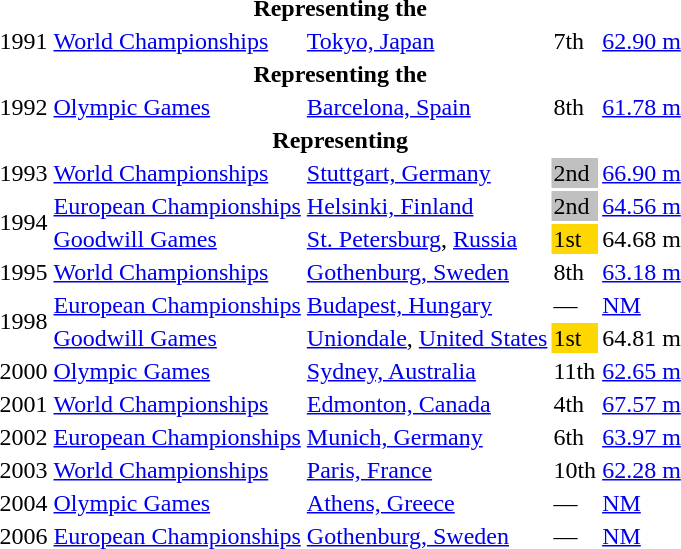<table>
<tr>
<th colspan="5">Representing the </th>
</tr>
<tr>
<td>1991</td>
<td><a href='#'>World Championships</a></td>
<td><a href='#'>Tokyo, Japan</a></td>
<td>7th</td>
<td><a href='#'>62.90 m</a></td>
</tr>
<tr>
<th colspan="5">Representing the </th>
</tr>
<tr>
<td>1992</td>
<td><a href='#'>Olympic Games</a></td>
<td><a href='#'>Barcelona, Spain</a></td>
<td>8th</td>
<td><a href='#'>61.78 m</a></td>
</tr>
<tr>
<th colspan="5">Representing </th>
</tr>
<tr>
<td>1993</td>
<td><a href='#'>World Championships</a></td>
<td><a href='#'>Stuttgart, Germany</a></td>
<td bgcolor="silver">2nd</td>
<td><a href='#'>66.90 m</a></td>
</tr>
<tr>
<td rowspan=2>1994</td>
<td><a href='#'>European Championships</a></td>
<td><a href='#'>Helsinki, Finland</a></td>
<td bgcolor="silver">2nd</td>
<td><a href='#'>64.56 m</a></td>
</tr>
<tr>
<td><a href='#'>Goodwill Games</a></td>
<td><a href='#'>St. Petersburg</a>, <a href='#'>Russia</a></td>
<td bgcolor="gold">1st</td>
<td>64.68 m</td>
</tr>
<tr>
<td>1995</td>
<td><a href='#'>World Championships</a></td>
<td><a href='#'>Gothenburg, Sweden</a></td>
<td>8th</td>
<td><a href='#'>63.18 m</a></td>
</tr>
<tr>
<td rowspan=2>1998</td>
<td><a href='#'>European Championships</a></td>
<td><a href='#'>Budapest, Hungary</a></td>
<td>—</td>
<td><a href='#'>NM</a></td>
</tr>
<tr>
<td><a href='#'>Goodwill Games</a></td>
<td><a href='#'>Uniondale</a>, <a href='#'>United States</a></td>
<td bgcolor="gold">1st</td>
<td>64.81 m</td>
</tr>
<tr>
<td>2000</td>
<td><a href='#'>Olympic Games</a></td>
<td><a href='#'>Sydney, Australia</a></td>
<td>11th</td>
<td><a href='#'>62.65 m</a></td>
</tr>
<tr>
<td>2001</td>
<td><a href='#'>World Championships</a></td>
<td><a href='#'>Edmonton, Canada</a></td>
<td>4th</td>
<td><a href='#'>67.57 m</a></td>
</tr>
<tr>
<td>2002</td>
<td><a href='#'>European Championships</a></td>
<td><a href='#'>Munich, Germany</a></td>
<td>6th</td>
<td><a href='#'>63.97 m</a></td>
</tr>
<tr>
<td>2003</td>
<td><a href='#'>World Championships</a></td>
<td><a href='#'>Paris, France</a></td>
<td>10th</td>
<td><a href='#'>62.28 m</a></td>
</tr>
<tr>
<td>2004</td>
<td><a href='#'>Olympic Games</a></td>
<td><a href='#'>Athens, Greece</a></td>
<td>—</td>
<td><a href='#'>NM</a></td>
</tr>
<tr>
<td>2006</td>
<td><a href='#'>European Championships</a></td>
<td><a href='#'>Gothenburg, Sweden</a></td>
<td>—</td>
<td><a href='#'>NM</a></td>
</tr>
</table>
